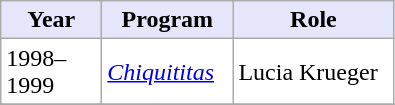<table border="0" style="background:#ffffff" align="top" class="sortable wikitable">
<tr>
<th width="60 px" style="background:Lavender; color:Black">Year</th>
<th width="80 px" style="background:Lavender; color:Black">Program</th>
<th width="100 px" style="background:Lavender; color:Black">Role</th>
</tr>
<tr>
<td>1998–1999</td>
<td><em><a href='#'>Chiquititas</a></em></td>
<td>Lucia Krueger</td>
</tr>
<tr>
</tr>
</table>
